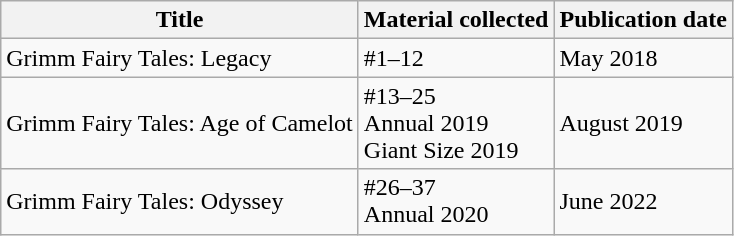<table class="wikitable">
<tr>
<th>Title</th>
<th>Material collected</th>
<th>Publication date</th>
</tr>
<tr>
<td>Grimm Fairy Tales: Legacy</td>
<td>#1–12</td>
<td>May 2018</td>
</tr>
<tr>
<td>Grimm Fairy Tales: Age of Camelot</td>
<td>#13–25 <br>Annual 2019<br> Giant Size 2019</td>
<td>August 2019</td>
</tr>
<tr>
<td>Grimm Fairy Tales: Odyssey</td>
<td>#26–37 <br>Annual 2020</td>
<td>June 2022</td>
</tr>
</table>
